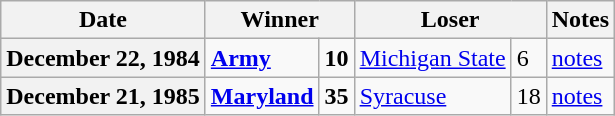<table class="wikitable">
<tr>
<th scope="col">Date</th>
<th scope="col" colspan="2">Winner</th>
<th scope="col" colspan="2">Loser</th>
<th scope="col">Notes</th>
</tr>
<tr>
<th scope="row">December 22, 1984</th>
<td><strong><a href='#'>Army</a></strong></td>
<td><strong>10</strong></td>
<td><a href='#'>Michigan State</a></td>
<td>6</td>
<td><a href='#'>notes</a></td>
</tr>
<tr>
<th scope="row">December 21, 1985</th>
<td><strong><a href='#'>Maryland</a></strong></td>
<td><strong>35</strong></td>
<td><a href='#'>Syracuse</a></td>
<td>18</td>
<td><a href='#'>notes</a></td>
</tr>
</table>
